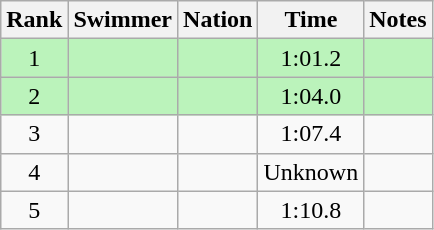<table class="wikitable sortable" style="text-align:center">
<tr>
<th>Rank</th>
<th>Swimmer</th>
<th>Nation</th>
<th>Time</th>
<th>Notes</th>
</tr>
<tr style="background:#bbf3bb;">
<td>1</td>
<td align=left></td>
<td align=left></td>
<td>1:01.2</td>
<td></td>
</tr>
<tr style="background:#bbf3bb;">
<td>2</td>
<td align=left></td>
<td align=left></td>
<td>1:04.0</td>
<td></td>
</tr>
<tr>
<td>3</td>
<td align=left></td>
<td align=left></td>
<td>1:07.4</td>
<td></td>
</tr>
<tr>
<td>4</td>
<td align=left></td>
<td align=left></td>
<td data-sort-value=1:08.0>Unknown</td>
<td></td>
</tr>
<tr>
<td>5</td>
<td align=left></td>
<td align=left></td>
<td>1:10.8</td>
<td></td>
</tr>
</table>
